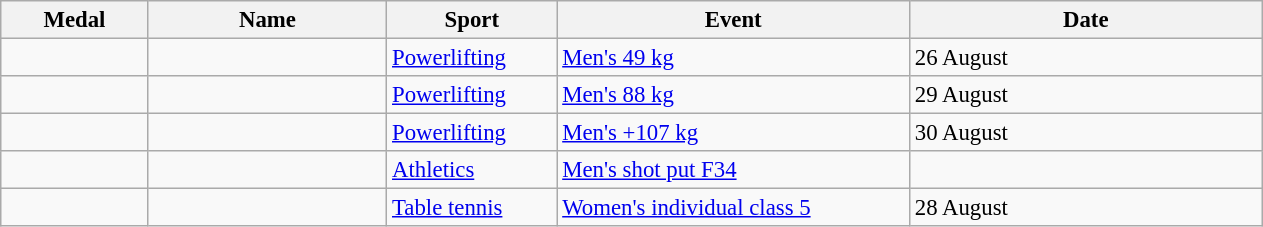<table class="wikitable sortable" style="font-size:95%">
<tr>
<th style="width:6em">Medal</th>
<th style="width:10em">Name</th>
<th style="width:7em">Sport</th>
<th style="width:15em">Event</th>
<th style="width:15em">Date</th>
</tr>
<tr>
<td></td>
<td></td>
<td><a href='#'>Powerlifting</a></td>
<td><a href='#'>Men's 49 kg</a></td>
<td>26 August</td>
</tr>
<tr>
<td></td>
<td></td>
<td><a href='#'>Powerlifting</a></td>
<td><a href='#'>Men's 88 kg</a></td>
<td>29 August</td>
</tr>
<tr>
<td></td>
<td></td>
<td><a href='#'>Powerlifting</a></td>
<td><a href='#'>Men's +107 kg</a></td>
<td>30 August</td>
</tr>
<tr>
<td></td>
<td></td>
<td><a href='#'>Athletics</a></td>
<td><a href='#'>Men's shot put F34</a></td>
<td></td>
</tr>
<tr>
<td></td>
<td></td>
<td><a href='#'>Table tennis</a></td>
<td><a href='#'>Women's individual class 5</a></td>
<td>28 August</td>
</tr>
</table>
